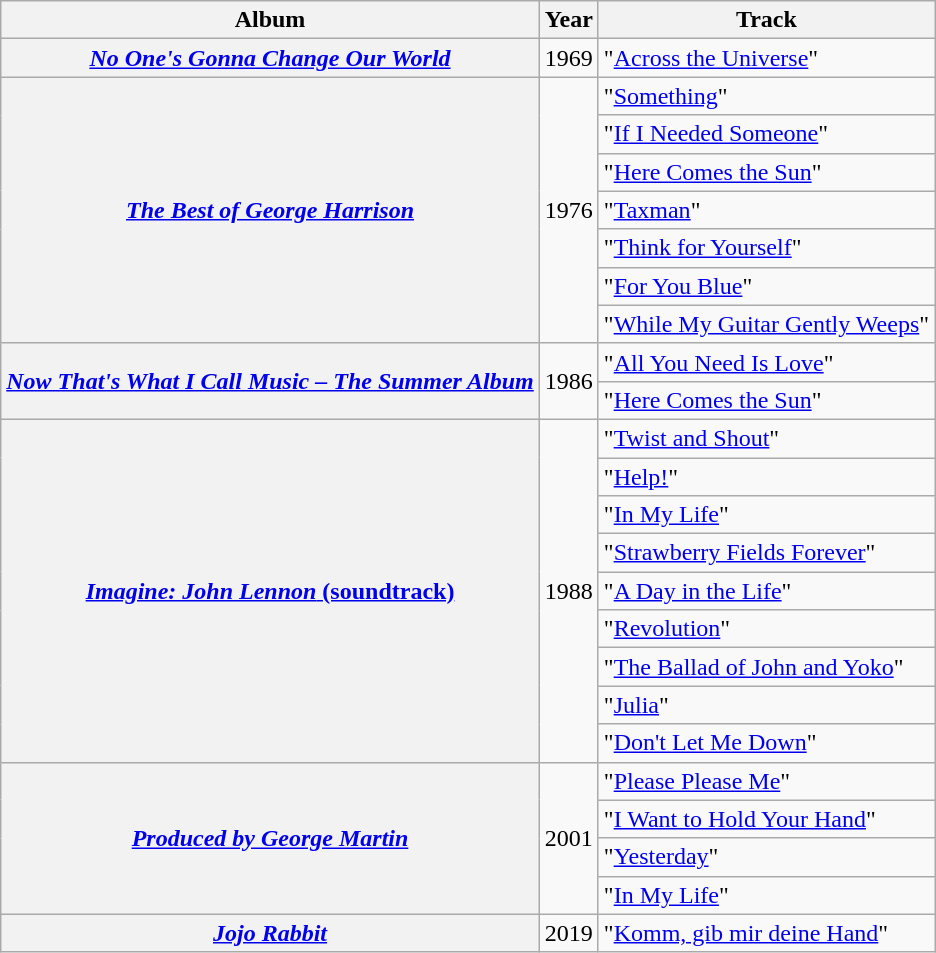<table class="wikitable plainrowheaders">
<tr>
<th scope="col">Album</th>
<th scope="col">Year</th>
<th scope="col">Track</th>
</tr>
<tr>
<th scope="row"><em><a href='#'>No One's Gonna Change Our World</a></em></th>
<td style="text-align:center;">1969</td>
<td>"<a href='#'>Across the Universe</a>" </td>
</tr>
<tr>
<th scope="row" rowspan="7"><em><a href='#'>The Best of George Harrison</a></em></th>
<td rowspan="7" style="text-align:center;">1976</td>
<td>"<a href='#'>Something</a>"</td>
</tr>
<tr>
<td>"<a href='#'>If I Needed Someone</a>"</td>
</tr>
<tr>
<td>"<a href='#'>Here Comes the Sun</a>"</td>
</tr>
<tr>
<td>"<a href='#'>Taxman</a>"</td>
</tr>
<tr>
<td>"<a href='#'>Think for Yourself</a>"</td>
</tr>
<tr>
<td>"<a href='#'>For You Blue</a>"</td>
</tr>
<tr>
<td>"<a href='#'>While My Guitar Gently Weeps</a>"</td>
</tr>
<tr>
<th scope="row" rowspan="2"><em><a href='#'>Now That's What I Call Music – The Summer Album</a></em></th>
<td rowspan="2" style="text-align:center;">1986</td>
<td>"<a href='#'>All You Need Is Love</a>"</td>
</tr>
<tr>
<td>"<a href='#'>Here Comes the Sun</a>"</td>
</tr>
<tr>
<th scope="row" rowspan="9"><a href='#'><em>Imagine: John Lennon</em> (soundtrack)</a></th>
<td rowspan="9" style="text-align:center;">1988</td>
<td>"<a href='#'>Twist and Shout</a>"</td>
</tr>
<tr>
<td>"<a href='#'>Help!</a>"</td>
</tr>
<tr>
<td>"<a href='#'>In My Life</a>"</td>
</tr>
<tr>
<td>"<a href='#'>Strawberry Fields Forever</a>"</td>
</tr>
<tr>
<td>"<a href='#'>A Day in the Life</a>"</td>
</tr>
<tr>
<td>"<a href='#'>Revolution</a>"</td>
</tr>
<tr>
<td>"<a href='#'>The Ballad of John and Yoko</a>"</td>
</tr>
<tr>
<td>"<a href='#'>Julia</a>"</td>
</tr>
<tr>
<td>"<a href='#'>Don't Let Me Down</a>" </td>
</tr>
<tr>
<th scope="row" rowspan="4"><em><a href='#'>Produced by George Martin</a></em></th>
<td rowspan="4" style="text-align:center;">2001</td>
<td>"<a href='#'>Please Please Me</a>"</td>
</tr>
<tr>
<td>"<a href='#'>I Want to Hold Your Hand</a>"</td>
</tr>
<tr>
<td>"<a href='#'>Yesterday</a>"</td>
</tr>
<tr>
<td>"<a href='#'>In My Life</a>"</td>
</tr>
<tr>
<th scope="row"><em><a href='#'>Jojo Rabbit</a></em></th>
<td>2019</td>
<td>"<a href='#'>Komm, gib mir deine Hand</a>"</td>
</tr>
</table>
